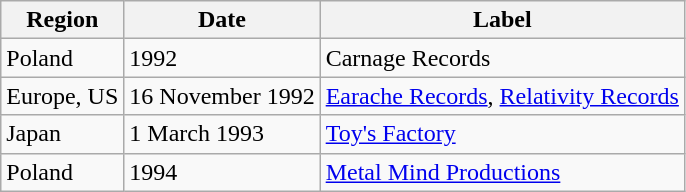<table class="wikitable plainrowheaders">
<tr>
<th scope="col">Region</th>
<th scope="col">Date</th>
<th scope="col">Label</th>
</tr>
<tr>
<td>Poland</td>
<td>1992</td>
<td>Carnage Records</td>
</tr>
<tr>
<td>Europe, US</td>
<td>16 November 1992</td>
<td><a href='#'>Earache Records</a>, <a href='#'>Relativity Records</a></td>
</tr>
<tr>
<td>Japan</td>
<td>1 March 1993</td>
<td><a href='#'>Toy's Factory</a></td>
</tr>
<tr>
<td>Poland</td>
<td>1994</td>
<td><a href='#'>Metal Mind Productions</a></td>
</tr>
</table>
